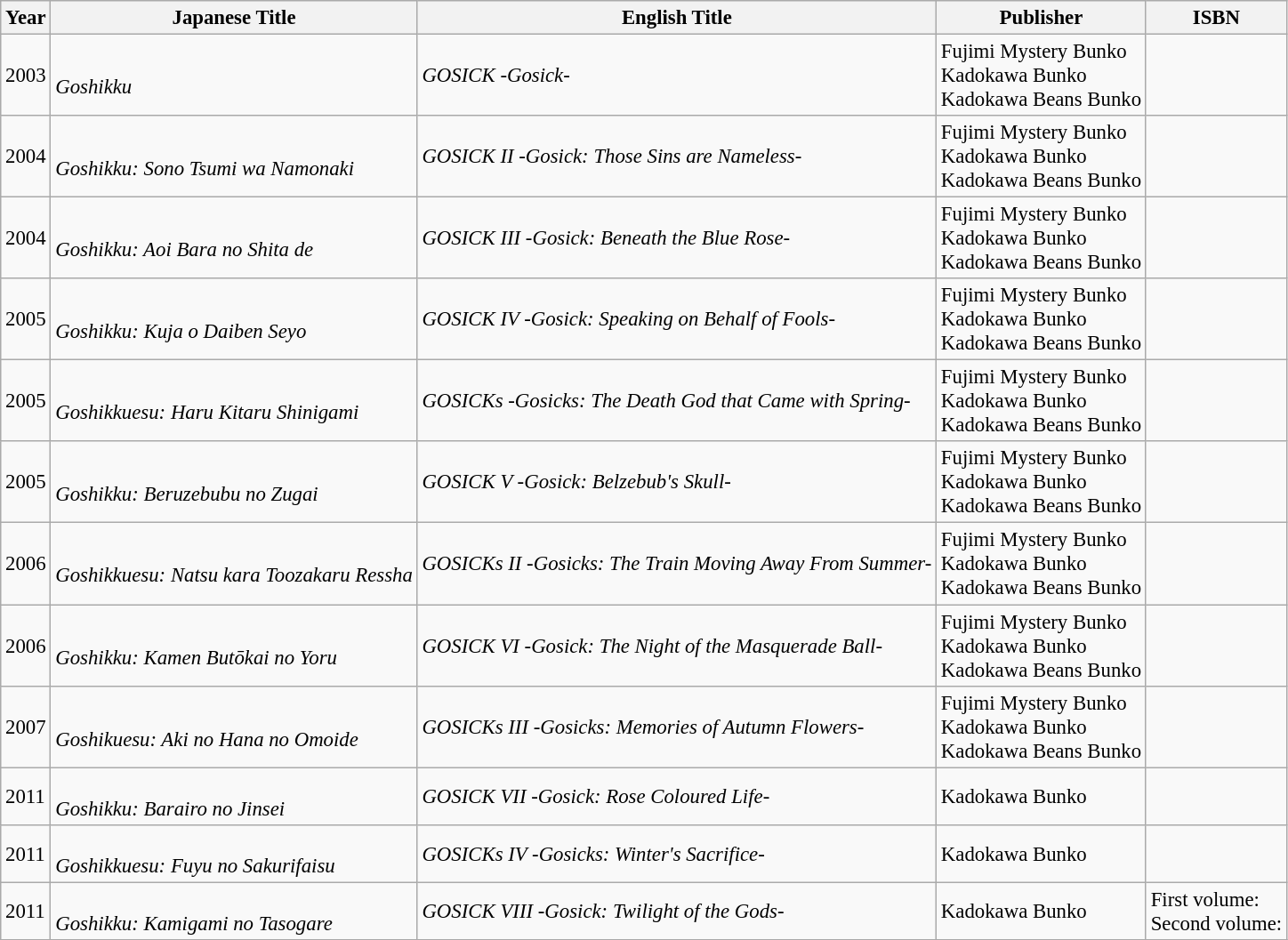<table class="wikitable" style="font-size: 95%;">
<tr>
<th>Year</th>
<th>Japanese Title</th>
<th>English Title</th>
<th>Publisher</th>
<th>ISBN</th>
</tr>
<tr>
<td>2003</td>
<td><br><em>Goshikku</em></td>
<td><em>GOSICK -Gosick-</em></td>
<td>Fujimi Mystery Bunko<br>Kadokawa Bunko<br>Kadokawa Beans Bunko</td>
<td><br><br></td>
</tr>
<tr>
<td>2004</td>
<td><br><em>Goshikku: Sono Tsumi wa Namonaki</em></td>
<td><em>GOSICK II -Gosick: Those Sins are Nameless-</em></td>
<td>Fujimi Mystery Bunko<br>Kadokawa Bunko<br>Kadokawa Beans Bunko</td>
<td><br><br></td>
</tr>
<tr>
<td>2004</td>
<td><br><em>Goshikku: Aoi Bara no Shita de</em></td>
<td><em>GOSICK III -Gosick: Beneath the Blue Rose-</em></td>
<td>Fujimi Mystery Bunko<br>Kadokawa Bunko<br>Kadokawa Beans Bunko</td>
<td><br><br></td>
</tr>
<tr>
<td>2005</td>
<td><br><em>Goshikku: Kuja o Daiben Seyo</em></td>
<td><em>GOSICK IV -Gosick: Speaking on Behalf of Fools-</em></td>
<td>Fujimi Mystery Bunko<br>Kadokawa Bunko<br>Kadokawa Beans Bunko</td>
<td><br><br></td>
</tr>
<tr>
<td>2005</td>
<td><br><em>Goshikkuesu: Haru Kitaru Shinigami</em></td>
<td><em>GOSICKs -Gosicks: The Death God that Came with Spring-</em></td>
<td>Fujimi Mystery Bunko<br>Kadokawa Bunko<br>Kadokawa Beans Bunko</td>
<td><br><br></td>
</tr>
<tr>
<td>2005</td>
<td><br><em>Goshikku: Beruzebubu no Zugai</em></td>
<td><em>GOSICK V -Gosick: Belzebub's Skull-</em></td>
<td>Fujimi Mystery Bunko<br>Kadokawa Bunko<br>Kadokawa Beans Bunko</td>
<td><br><br></td>
</tr>
<tr>
<td>2006</td>
<td><br><em>Goshikkuesu: Natsu kara Toozakaru Ressha</em></td>
<td><em>GOSICKs II -Gosicks: The Train Moving Away From Summer-</em></td>
<td>Fujimi Mystery Bunko<br>Kadokawa Bunko<br>Kadokawa Beans Bunko</td>
<td><br><br></td>
</tr>
<tr>
<td>2006</td>
<td><br><em>Goshikku: Kamen Butōkai no Yoru</em></td>
<td><em>GOSICK VI -Gosick: The Night of the Masquerade Ball-</em></td>
<td>Fujimi Mystery Bunko<br>Kadokawa Bunko<br>Kadokawa Beans Bunko</td>
<td><br><br></td>
</tr>
<tr>
<td>2007</td>
<td><br><em>Goshikuesu: Aki no Hana no Omoide</em></td>
<td><em>GOSICKs III -Gosicks: Memories of Autumn Flowers-</em></td>
<td>Fujimi Mystery Bunko<br>Kadokawa Bunko<br>Kadokawa Beans Bunko</td>
<td><br><br></td>
</tr>
<tr>
<td>2011</td>
<td><br><em>Goshikku: Barairo no Jinsei</em></td>
<td><em>GOSICK VII -Gosick: Rose Coloured Life-</em></td>
<td>Kadokawa Bunko</td>
<td></td>
</tr>
<tr>
<td>2011</td>
<td><br><em>Goshikkuesu: Fuyu no Sakurifaisu</em></td>
<td><em>GOSICKs IV -Gosicks: Winter's Sacrifice-</em></td>
<td>Kadokawa Bunko</td>
<td></td>
</tr>
<tr>
<td>2011</td>
<td><br><em>Goshikku: Kamigami no Tasogare</em></td>
<td><em>GOSICK VIII -Gosick: Twilight of the Gods-</em></td>
<td>Kadokawa Bunko</td>
<td>First volume: <br>Second volume: </td>
</tr>
<tr>
</tr>
</table>
